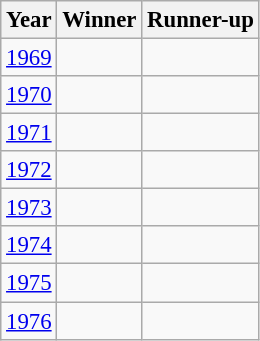<table class="wikitable floatright" style="font-size:95%">
<tr>
<th>Year</th>
<th>Winner</th>
<th>Runner-up</th>
</tr>
<tr>
<td><a href='#'>1969</a></td>
<td></td>
<td></td>
</tr>
<tr>
<td><a href='#'>1970</a></td>
<td></td>
<td></td>
</tr>
<tr>
<td><a href='#'>1971</a></td>
<td></td>
<td></td>
</tr>
<tr>
<td><a href='#'>1972</a></td>
<td></td>
<td></td>
</tr>
<tr>
<td><a href='#'>1973</a></td>
<td></td>
<td></td>
</tr>
<tr>
<td><a href='#'>1974</a></td>
<td></td>
<td></td>
</tr>
<tr>
<td><a href='#'>1975</a></td>
<td></td>
<td></td>
</tr>
<tr>
<td><a href='#'>1976</a></td>
<td></td>
<td></td>
</tr>
</table>
